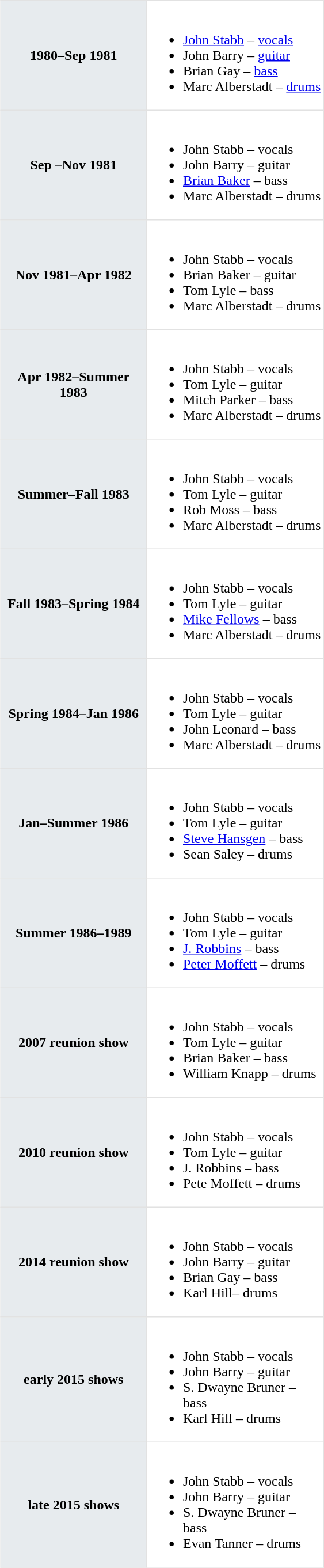<table class="toccolours"  border=1 cellpadding=2 cellspacing=0 style="float: right; width: 375px; margin: 0 0 1em 1em; border-collapse: collapse; border: 1px solid #E2E2E2;">
<tr>
<th bgcolor="#E7EBEE">1980–Sep  1981<br></th>
<td><br><ul><li><a href='#'>John Stabb</a> – <a href='#'>vocals</a></li><li>John Barry – <a href='#'>guitar</a></li><li>Brian Gay – <a href='#'>bass</a></li><li>Marc Alberstadt – <a href='#'>drums</a></li></ul></td>
</tr>
<tr>
<th bgcolor="#E7EBEE">Sep –Nov 1981</th>
<td><br><ul><li>John Stabb – vocals</li><li>John Barry – guitar</li><li><a href='#'>Brian Baker</a> – bass</li><li>Marc Alberstadt – drums</li></ul></td>
</tr>
<tr>
<th bgcolor="#E7EBEE">Nov 1981–Apr 1982<br></th>
<td><br><ul><li>John Stabb – vocals</li><li>Brian Baker – guitar</li><li>Tom Lyle – bass</li><li>Marc Alberstadt – drums</li></ul></td>
</tr>
<tr>
<th bgcolor="#E7EBEE">Apr 1982–Summer 1983<br></th>
<td><br><ul><li>John Stabb – vocals</li><li>Tom Lyle – guitar</li><li>Mitch Parker – bass</li><li>Marc Alberstadt – drums</li></ul></td>
</tr>
<tr>
<th bgcolor="#E7EBEE">Summer–Fall 1983</th>
<td><br><ul><li>John Stabb – vocals</li><li>Tom Lyle – guitar</li><li>Rob Moss – bass</li><li>Marc Alberstadt – drums</li></ul></td>
</tr>
<tr>
<th bgcolor="#E7EBEE">Fall 1983–Spring 1984<br></th>
<td><br><ul><li>John Stabb – vocals</li><li>Tom Lyle – guitar</li><li><a href='#'>Mike Fellows</a> – bass</li><li>Marc Alberstadt – drums</li></ul></td>
</tr>
<tr>
<th bgcolor="#E7EBEE">Spring 1984–Jan 1986<br></th>
<td><br><ul><li>John Stabb – vocals</li><li>Tom Lyle – guitar</li><li>John Leonard – bass</li><li>Marc Alberstadt – drums</li></ul></td>
</tr>
<tr>
<th bgcolor="#E7EBEE">Jan–Summer 1986</th>
<td><br><ul><li>John Stabb – vocals</li><li>Tom Lyle – guitar</li><li><a href='#'>Steve Hansgen</a> – bass</li><li>Sean Saley – drums</li></ul></td>
</tr>
<tr>
<th bgcolor="#E7EBEE">Summer 1986–1989<br></th>
<td><br><ul><li>John Stabb – vocals</li><li>Tom Lyle – guitar</li><li><a href='#'>J. Robbins</a> – bass</li><li><a href='#'>Peter Moffett</a> – drums</li></ul></td>
</tr>
<tr>
<th bgcolor="#E7EBEE">2007 reunion show<br></th>
<td><br><ul><li>John Stabb – vocals</li><li>Tom Lyle – guitar</li><li>Brian Baker – bass</li><li>William Knapp – drums</li></ul></td>
</tr>
<tr>
<th bgcolor="#E7EBEE">2010 reunion show</th>
<td><br><ul><li>John Stabb – vocals</li><li>Tom Lyle – guitar</li><li>J. Robbins – bass</li><li>Pete Moffett – drums</li></ul></td>
</tr>
<tr>
<th bgcolor="#E7EBEE">2014 reunion show</th>
<td><br><ul><li>John Stabb – vocals</li><li>John Barry – guitar</li><li>Brian Gay – bass</li><li>Karl Hill– drums</li></ul></td>
</tr>
<tr>
<th bgcolor="#E7EBEE">early 2015 shows</th>
<td><br><ul><li>John Stabb – vocals</li><li>John Barry – guitar</li><li>S. Dwayne Bruner – bass</li><li>Karl Hill – drums</li></ul></td>
</tr>
<tr>
<th bgcolor="#E7EBEE">late 2015 shows</th>
<td><br><ul><li>John Stabb – vocals</li><li>John Barry – guitar</li><li>S. Dwayne Bruner – bass</li><li>Evan Tanner – drums</li></ul></td>
</tr>
</table>
